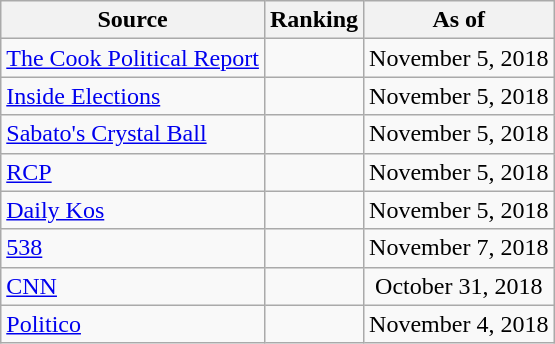<table class="wikitable" style="text-align:center">
<tr>
<th>Source</th>
<th>Ranking</th>
<th>As of</th>
</tr>
<tr>
<td align=left><a href='#'>The Cook Political Report</a></td>
<td></td>
<td>November 5, 2018</td>
</tr>
<tr>
<td align=left><a href='#'>Inside Elections</a></td>
<td></td>
<td>November 5, 2018</td>
</tr>
<tr>
<td align=left><a href='#'>Sabato's Crystal Ball</a></td>
<td></td>
<td>November 5, 2018</td>
</tr>
<tr>
<td align="left"><a href='#'>RCP</a></td>
<td></td>
<td>November 5, 2018</td>
</tr>
<tr>
<td align="left"><a href='#'>Daily Kos</a></td>
<td></td>
<td>November 5, 2018</td>
</tr>
<tr>
<td align="left"><a href='#'>538</a></td>
<td></td>
<td>November 7, 2018</td>
</tr>
<tr>
<td align="left"><a href='#'>CNN</a></td>
<td></td>
<td>October 31, 2018</td>
</tr>
<tr>
<td align="left"><a href='#'>Politico</a></td>
<td></td>
<td>November 4, 2018</td>
</tr>
</table>
